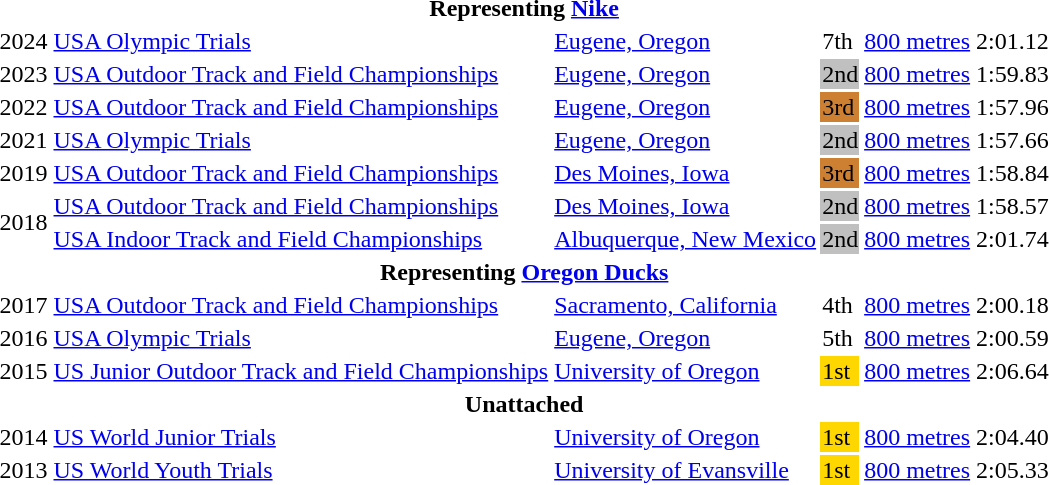<table>
<tr>
<th colspan="7">Representing <a href='#'>Nike</a></th>
</tr>
<tr>
<td>2024</td>
<td><a href='#'>USA Olympic Trials</a></td>
<td><a href='#'>Eugene, Oregon</a></td>
<td>7th</td>
<td><a href='#'>800 metres</a></td>
<td>2:01.12</td>
</tr>
<tr>
<td>2023</td>
<td><a href='#'>USA Outdoor Track and Field Championships</a></td>
<td><a href='#'>Eugene, Oregon</a></td>
<td bgcolor=silver>2nd</td>
<td><a href='#'>800 metres</a></td>
<td>1:59.83</td>
</tr>
<tr>
<td>2022</td>
<td><a href='#'>USA Outdoor Track and Field Championships</a></td>
<td><a href='#'>Eugene, Oregon</a></td>
<td bgcolor=CD7F32>3rd</td>
<td><a href='#'>800 metres</a></td>
<td>1:57.96</td>
</tr>
<tr>
<td Rowspan=1>2021</td>
<td><a href='#'>USA Olympic Trials</a></td>
<td><a href='#'>Eugene, Oregon</a></td>
<td bgcolor=silver>2nd</td>
<td><a href='#'>800 metres</a></td>
<td>1:57.66 </td>
</tr>
<tr>
<td Rowspan=1>2019</td>
<td><a href='#'>USA Outdoor Track and Field Championships</a></td>
<td><a href='#'>Des Moines, Iowa</a></td>
<td bgcolor=CD7F32>3rd</td>
<td><a href='#'>800 metres</a></td>
<td>1:58.84</td>
</tr>
<tr>
<td Rowspan=2>2018</td>
<td><a href='#'>USA Outdoor Track and Field Championships</a></td>
<td><a href='#'>Des Moines, Iowa</a></td>
<td bgcolor=silver>2nd</td>
<td><a href='#'>800 metres</a></td>
<td>1:58.57</td>
</tr>
<tr>
<td><a href='#'>USA Indoor Track and Field Championships</a></td>
<td><a href='#'>Albuquerque, New Mexico</a></td>
<td bgcolor=silver>2nd</td>
<td><a href='#'>800 metres</a></td>
<td>2:01.74</td>
</tr>
<tr>
<th colspan="7">Representing <a href='#'>Oregon Ducks</a></th>
</tr>
<tr>
<td>2017</td>
<td><a href='#'>USA Outdoor Track and Field Championships</a></td>
<td><a href='#'>Sacramento, California</a></td>
<td>4th</td>
<td><a href='#'>800 metres</a></td>
<td>2:00.18</td>
</tr>
<tr>
<td>2016</td>
<td><a href='#'>USA Olympic Trials</a></td>
<td><a href='#'>Eugene, Oregon</a></td>
<td>5th</td>
<td><a href='#'>800 metres</a></td>
<td>2:00.59</td>
</tr>
<tr>
<td>2015</td>
<td><a href='#'>US Junior Outdoor Track and Field Championships</a></td>
<td><a href='#'>University of Oregon</a></td>
<td bgcolor=gold>1st</td>
<td><a href='#'>800 metres</a></td>
<td>2:06.64</td>
</tr>
<tr>
<th colspan="7">Unattached</th>
</tr>
<tr>
<td>2014</td>
<td><a href='#'>US World Junior Trials</a></td>
<td><a href='#'>University of Oregon</a></td>
<td bgcolor=gold>1st</td>
<td><a href='#'>800 metres</a></td>
<td>2:04.40</td>
</tr>
<tr>
<td>2013</td>
<td><a href='#'>US World Youth Trials</a></td>
<td><a href='#'>University of Evansville</a></td>
<td bgcolor=gold>1st</td>
<td><a href='#'>800 metres</a></td>
<td>2:05.33</td>
</tr>
</table>
